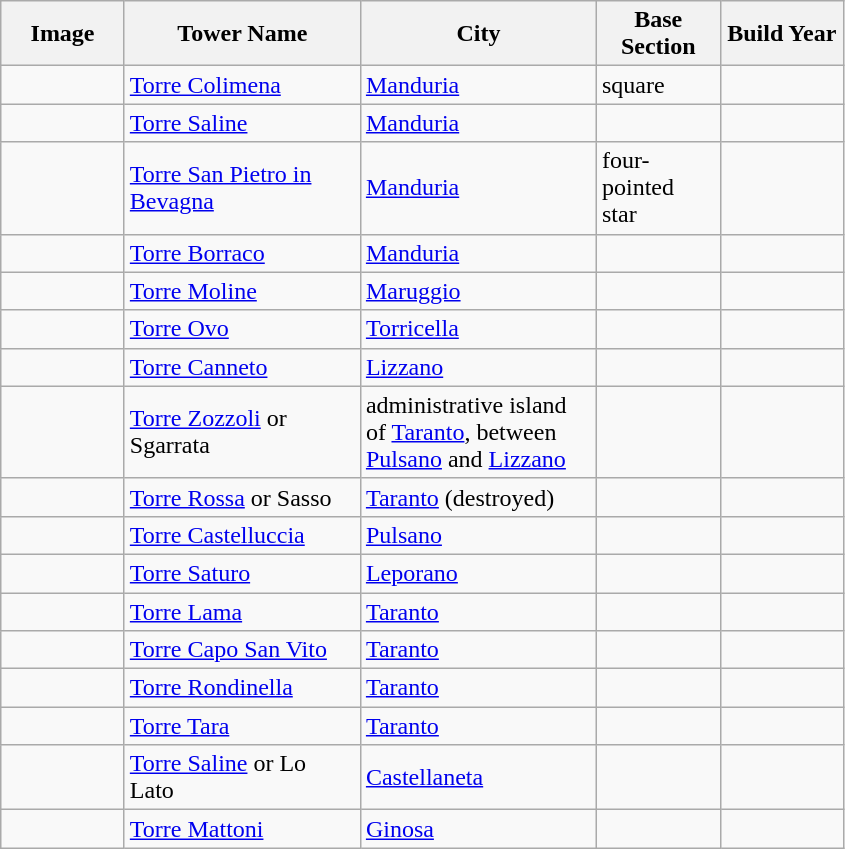<table class="wikitable">
<tr>
<th width="75px">Image</th>
<th width="150px">Tower Name</th>
<th width="150px">City</th>
<th width="75px">Base Section</th>
<th width="75px">Build Year</th>
</tr>
<tr>
<td></td>
<td><a href='#'>Torre Colimena</a></td>
<td><a href='#'>Manduria</a></td>
<td>square</td>
<td></td>
</tr>
<tr>
<td></td>
<td><a href='#'>Torre Saline</a></td>
<td><a href='#'>Manduria</a></td>
<td></td>
<td></td>
</tr>
<tr>
<td></td>
<td><a href='#'>Torre San Pietro in Bevagna</a></td>
<td><a href='#'>Manduria</a></td>
<td>four-pointed star</td>
<td></td>
</tr>
<tr>
<td></td>
<td><a href='#'>Torre Borraco</a></td>
<td><a href='#'>Manduria</a></td>
<td></td>
<td></td>
</tr>
<tr>
<td></td>
<td><a href='#'>Torre Moline</a></td>
<td><a href='#'>Maruggio</a></td>
<td></td>
<td></td>
</tr>
<tr>
<td></td>
<td><a href='#'>Torre Ovo</a></td>
<td><a href='#'>Torricella</a></td>
<td></td>
<td></td>
</tr>
<tr>
<td></td>
<td><a href='#'>Torre Canneto</a></td>
<td><a href='#'>Lizzano</a></td>
<td></td>
<td></td>
</tr>
<tr>
<td></td>
<td><a href='#'>Torre Zozzoli</a> or Sgarrata</td>
<td>administrative island of <a href='#'>Taranto</a>, between <a href='#'>Pulsano</a> and <a href='#'>Lizzano</a></td>
<td></td>
<td></td>
</tr>
<tr>
<td></td>
<td><a href='#'>Torre Rossa</a> or Sasso</td>
<td><a href='#'>Taranto</a> (destroyed)</td>
<td></td>
<td></td>
</tr>
<tr>
<td></td>
<td><a href='#'>Torre Castelluccia</a></td>
<td><a href='#'>Pulsano</a></td>
<td></td>
<td></td>
</tr>
<tr>
<td></td>
<td><a href='#'>Torre Saturo</a></td>
<td><a href='#'>Leporano</a></td>
<td></td>
<td></td>
</tr>
<tr>
<td></td>
<td><a href='#'>Torre Lama</a></td>
<td><a href='#'>Taranto</a></td>
<td></td>
<td></td>
</tr>
<tr>
<td></td>
<td><a href='#'>Torre Capo San Vito</a></td>
<td><a href='#'>Taranto</a> <br> </td>
<td></td>
<td></td>
</tr>
<tr>
<td></td>
<td><a href='#'>Torre Rondinella</a></td>
<td><a href='#'>Taranto</a></td>
<td></td>
<td></td>
</tr>
<tr>
<td></td>
<td><a href='#'>Torre Tara</a></td>
<td><a href='#'>Taranto</a></td>
<td></td>
<td></td>
</tr>
<tr>
<td></td>
<td><a href='#'>Torre Saline</a> or Lo Lato</td>
<td><a href='#'>Castellaneta</a></td>
<td></td>
<td></td>
</tr>
<tr>
<td></td>
<td><a href='#'>Torre Mattoni</a></td>
<td><a href='#'>Ginosa</a></td>
<td></td>
<td></td>
</tr>
</table>
